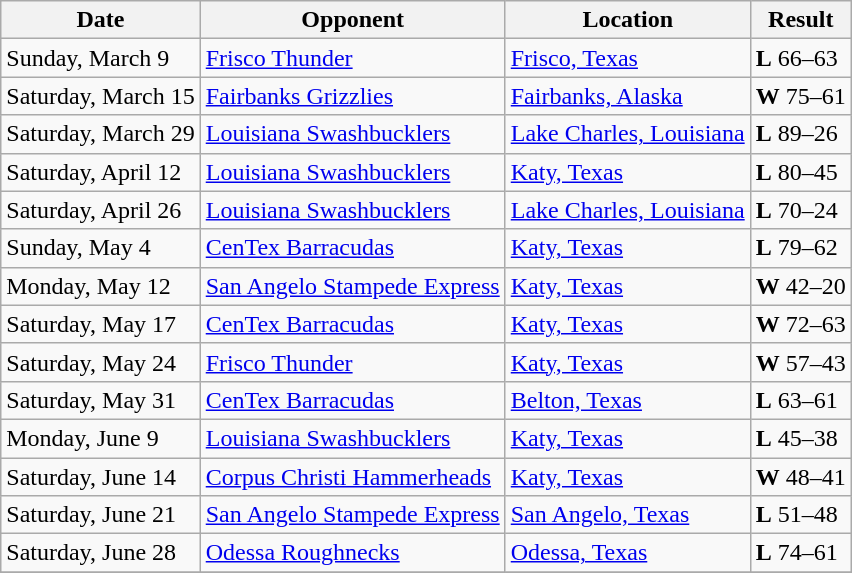<table class="wikitable">
<tr>
<th>Date</th>
<th>Opponent</th>
<th>Location</th>
<th>Result</th>
</tr>
<tr>
<td>Sunday, March 9</td>
<td><a href='#'>Frisco Thunder</a></td>
<td><a href='#'>Frisco, Texas</a></td>
<td><strong>L</strong> 66–63</td>
</tr>
<tr>
<td>Saturday, March 15</td>
<td><a href='#'>Fairbanks Grizzlies</a></td>
<td><a href='#'>Fairbanks, Alaska</a></td>
<td><strong>W</strong> 75–61</td>
</tr>
<tr>
<td>Saturday, March 29</td>
<td><a href='#'>Louisiana Swashbucklers</a></td>
<td><a href='#'>Lake Charles, Louisiana</a></td>
<td><strong>L</strong> 89–26</td>
</tr>
<tr>
<td>Saturday, April 12</td>
<td><a href='#'>Louisiana Swashbucklers</a></td>
<td><a href='#'>Katy, Texas</a></td>
<td><strong>L</strong> 80–45</td>
</tr>
<tr>
<td>Saturday, April 26</td>
<td><a href='#'>Louisiana Swashbucklers</a></td>
<td><a href='#'>Lake Charles, Louisiana</a></td>
<td><strong>L</strong> 70–24</td>
</tr>
<tr>
<td>Sunday, May 4</td>
<td><a href='#'>CenTex Barracudas</a></td>
<td><a href='#'>Katy, Texas</a></td>
<td><strong>L</strong> 79–62</td>
</tr>
<tr>
<td>Monday, May 12</td>
<td><a href='#'>San Angelo Stampede Express</a></td>
<td><a href='#'>Katy, Texas</a></td>
<td><strong>W</strong> 42–20</td>
</tr>
<tr>
<td>Saturday, May 17</td>
<td><a href='#'>CenTex Barracudas</a></td>
<td><a href='#'>Katy, Texas</a></td>
<td><strong>W</strong> 72–63</td>
</tr>
<tr>
<td>Saturday, May 24</td>
<td><a href='#'>Frisco Thunder</a></td>
<td><a href='#'>Katy, Texas</a></td>
<td><strong>W</strong> 57–43</td>
</tr>
<tr>
<td>Saturday, May 31</td>
<td><a href='#'>CenTex Barracudas</a></td>
<td><a href='#'>Belton, Texas</a></td>
<td><strong>L</strong> 63–61</td>
</tr>
<tr>
<td>Monday, June 9</td>
<td><a href='#'>Louisiana Swashbucklers</a></td>
<td><a href='#'>Katy, Texas</a></td>
<td><strong>L</strong> 45–38</td>
</tr>
<tr>
<td>Saturday, June 14</td>
<td><a href='#'>Corpus Christi Hammerheads</a></td>
<td><a href='#'>Katy, Texas</a></td>
<td><strong>W</strong> 48–41</td>
</tr>
<tr>
<td>Saturday, June 21</td>
<td><a href='#'>San Angelo Stampede Express</a></td>
<td><a href='#'>San Angelo, Texas</a></td>
<td><strong>L</strong> 51–48</td>
</tr>
<tr>
<td>Saturday, June 28</td>
<td><a href='#'>Odessa Roughnecks</a></td>
<td><a href='#'>Odessa, Texas</a></td>
<td><strong>L</strong> 74–61</td>
</tr>
<tr>
</tr>
</table>
